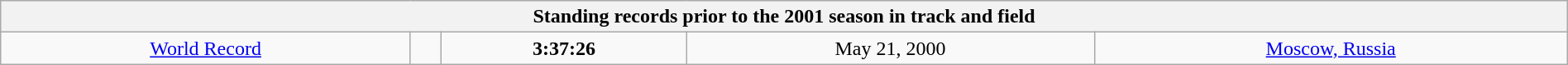<table class="wikitable" style="text-align:center; width:100%">
<tr>
<th colspan="5">Standing records prior to the 2001 season in track and field</th>
</tr>
<tr>
<td><a href='#'>World Record</a></td>
<td></td>
<td><strong>3:37:26</strong></td>
<td>May 21, 2000</td>
<td> <a href='#'>Moscow, Russia</a></td>
</tr>
</table>
